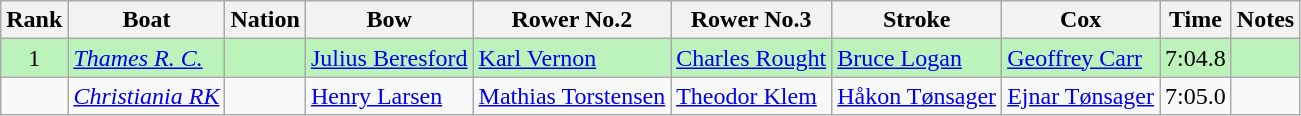<table class="wikitable sortable" style="text-align:center">
<tr>
<th>Rank</th>
<th>Boat</th>
<th>Nation</th>
<th>Bow</th>
<th>Rower No.2</th>
<th>Rower No.3</th>
<th>Stroke</th>
<th>Cox</th>
<th>Time</th>
<th>Notes</th>
</tr>
<tr bgcolor=bbf3bb>
<td>1</td>
<td align=left><em><a href='#'>Thames R. C.</a></em></td>
<td align=left></td>
<td align=left><a href='#'>Julius Beresford</a></td>
<td align=left><a href='#'>Karl Vernon</a></td>
<td align=left><a href='#'>Charles Rought</a></td>
<td align=left><a href='#'>Bruce Logan</a></td>
<td align=left><a href='#'>Geoffrey Carr</a></td>
<td>7:04.8</td>
<td></td>
</tr>
<tr>
<td></td>
<td align=left><em><a href='#'>Christiania RK</a></em></td>
<td align=left></td>
<td align=left><a href='#'>Henry Larsen</a></td>
<td align=left><a href='#'>Mathias Torstensen</a></td>
<td align=left><a href='#'>Theodor Klem</a></td>
<td align=left><a href='#'>Håkon Tønsager</a></td>
<td align=left><a href='#'>Ejnar Tønsager</a></td>
<td>7:05.0</td>
<td></td>
</tr>
</table>
